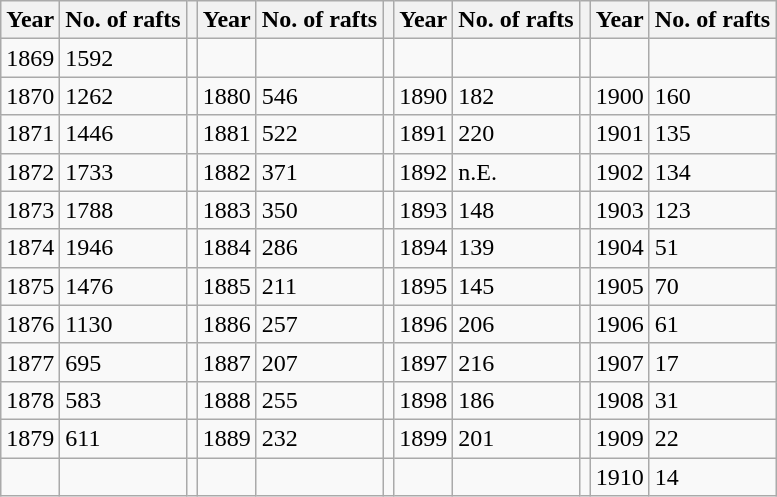<table class="wikitable">
<tr class="hintergrundfarbe5">
<th>Year</th>
<th>No. of rafts</th>
<th></th>
<th>Year</th>
<th>No. of rafts</th>
<th></th>
<th>Year</th>
<th>No. of rafts</th>
<th></th>
<th>Year</th>
<th>No. of rafts</th>
</tr>
<tr>
<td>1869</td>
<td>1592</td>
<td></td>
<td></td>
<td></td>
<td></td>
<td></td>
<td></td>
<td></td>
<td></td>
<td></td>
</tr>
<tr>
<td>1870</td>
<td>1262</td>
<td></td>
<td>1880</td>
<td>546</td>
<td></td>
<td>1890</td>
<td>182</td>
<td></td>
<td>1900</td>
<td>160</td>
</tr>
<tr>
<td>1871</td>
<td>1446</td>
<td></td>
<td>1881</td>
<td>522</td>
<td></td>
<td>1891</td>
<td>220</td>
<td></td>
<td>1901</td>
<td>135</td>
</tr>
<tr>
<td>1872</td>
<td>1733</td>
<td></td>
<td>1882</td>
<td>371</td>
<td></td>
<td>1892</td>
<td>n.E.</td>
<td></td>
<td>1902</td>
<td>134</td>
</tr>
<tr>
<td>1873</td>
<td>1788</td>
<td></td>
<td>1883</td>
<td>350</td>
<td></td>
<td>1893</td>
<td>148</td>
<td></td>
<td>1903</td>
<td>123</td>
</tr>
<tr>
<td>1874</td>
<td>1946</td>
<td></td>
<td>1884</td>
<td>286</td>
<td></td>
<td>1894</td>
<td>139</td>
<td></td>
<td>1904</td>
<td>51</td>
</tr>
<tr>
<td>1875</td>
<td>1476</td>
<td></td>
<td>1885</td>
<td>211</td>
<td></td>
<td>1895</td>
<td>145</td>
<td></td>
<td>1905</td>
<td>70</td>
</tr>
<tr>
<td>1876</td>
<td>1130</td>
<td></td>
<td>1886</td>
<td>257</td>
<td></td>
<td>1896</td>
<td>206</td>
<td></td>
<td>1906</td>
<td>61</td>
</tr>
<tr>
<td>1877</td>
<td>695</td>
<td></td>
<td>1887</td>
<td>207</td>
<td></td>
<td>1897</td>
<td>216</td>
<td></td>
<td>1907</td>
<td>17</td>
</tr>
<tr>
<td>1878</td>
<td>583</td>
<td></td>
<td>1888</td>
<td>255</td>
<td></td>
<td>1898</td>
<td>186</td>
<td></td>
<td>1908</td>
<td>31</td>
</tr>
<tr>
<td>1879</td>
<td>611</td>
<td></td>
<td>1889</td>
<td>232</td>
<td></td>
<td>1899</td>
<td>201</td>
<td></td>
<td>1909</td>
<td>22</td>
</tr>
<tr>
<td></td>
<td></td>
<td></td>
<td></td>
<td></td>
<td></td>
<td></td>
<td></td>
<td></td>
<td>1910</td>
<td>14</td>
</tr>
</table>
